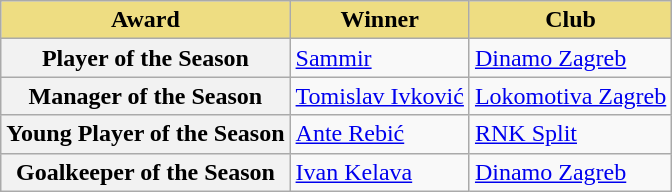<table class="wikitable" style="text-align:center">
<tr>
<th style="background-color: #eedd82"><strong>Award</strong></th>
<th style="background-color: #eedd82">Winner</th>
<th style="background-color: #eedd82">Club</th>
</tr>
<tr>
<th><strong>Player of the Season</strong></th>
<td align="left"> <a href='#'>Sammir</a></td>
<td align="left"><a href='#'>Dinamo Zagreb</a></td>
</tr>
<tr>
<th><strong>Manager of the Season</strong></th>
<td align="left"> <a href='#'>Tomislav Ivković</a></td>
<td align="left"><a href='#'>Lokomotiva Zagreb</a></td>
</tr>
<tr>
<th><strong>Young Player of the Season</strong></th>
<td align="left"> <a href='#'>Ante Rebić</a></td>
<td align="left"><a href='#'>RNK Split</a></td>
</tr>
<tr>
<th><strong>Goalkeeper of the Season</strong></th>
<td rowspan="3" align="left"> <a href='#'>Ivan Kelava</a></td>
<td align="left"><a href='#'>Dinamo Zagreb</a></td>
</tr>
</table>
